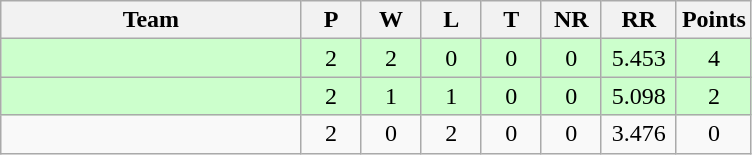<table class="wikitable" style="text-align: center;">
<tr>
<th style="width:40%;">Team</th>
<th style="width:8%;">P</th>
<th style="width:8%;">W</th>
<th style="width:8%;">L</th>
<th style="width:8%;">T</th>
<th style="width:8%;">NR</th>
<th style="width:10%;">RR</th>
<th style="width:10%;">Points</th>
</tr>
<tr style="background:#cfc;">
<td align=left></td>
<td>2</td>
<td>2</td>
<td>0</td>
<td>0</td>
<td>0</td>
<td>5.453</td>
<td>4</td>
</tr>
<tr style="background:#cfc;">
<td align=left></td>
<td>2</td>
<td>1</td>
<td>1</td>
<td>0</td>
<td>0</td>
<td>5.098</td>
<td>2</td>
</tr>
<tr>
<td align=left></td>
<td>2</td>
<td>0</td>
<td>2</td>
<td>0</td>
<td>0</td>
<td>3.476</td>
<td>0</td>
</tr>
</table>
